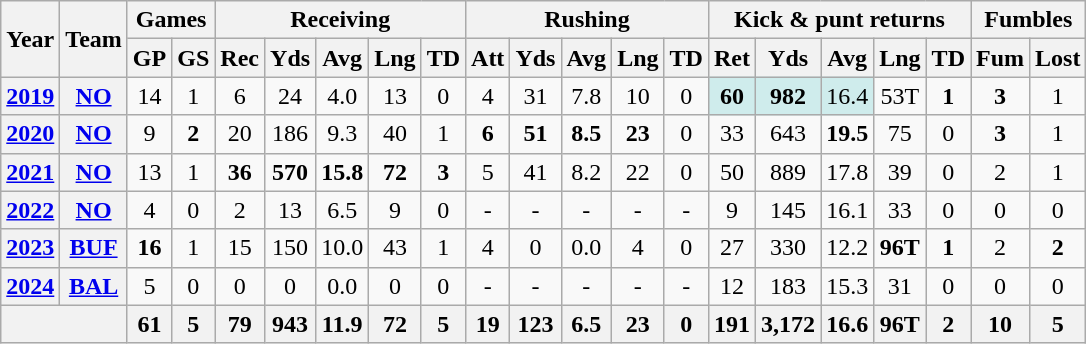<table class="wikitable" style="text-align: center;">
<tr>
<th rowspan="2">Year</th>
<th rowspan="2">Team</th>
<th colspan="2">Games</th>
<th colspan="5">Receiving</th>
<th colspan="5">Rushing</th>
<th colspan="5">Kick & punt returns</th>
<th colspan="2">Fumbles</th>
</tr>
<tr>
<th>GP</th>
<th>GS</th>
<th>Rec</th>
<th>Yds</th>
<th>Avg</th>
<th>Lng</th>
<th>TD</th>
<th>Att</th>
<th>Yds</th>
<th>Avg</th>
<th>Lng</th>
<th>TD</th>
<th>Ret</th>
<th>Yds</th>
<th>Avg</th>
<th>Lng</th>
<th>TD</th>
<th>Fum</th>
<th>Lost</th>
</tr>
<tr>
<th><a href='#'>2019</a></th>
<th><a href='#'>NO</a></th>
<td>14</td>
<td>1</td>
<td>6</td>
<td>24</td>
<td>4.0</td>
<td>13</td>
<td>0</td>
<td>4</td>
<td>31</td>
<td>7.8</td>
<td>10</td>
<td>0</td>
<td style="background:#cfecec"><strong>60</strong></td>
<td style="background:#cfecec"><strong>982</strong></td>
<td style="background:#cfecec">16.4</td>
<td>53T</td>
<td><strong>1</strong></td>
<td><strong>3</strong></td>
<td>1</td>
</tr>
<tr>
<th><a href='#'>2020</a></th>
<th><a href='#'>NO</a></th>
<td>9</td>
<td><strong>2</strong></td>
<td>20</td>
<td>186</td>
<td>9.3</td>
<td>40</td>
<td>1</td>
<td><strong>6</strong></td>
<td><strong>51</strong></td>
<td><strong>8.5</strong></td>
<td><strong>23</strong></td>
<td>0</td>
<td>33</td>
<td>643</td>
<td><strong>19.5</strong></td>
<td>75</td>
<td>0</td>
<td><strong>3</strong></td>
<td>1</td>
</tr>
<tr>
<th><a href='#'>2021</a></th>
<th><a href='#'>NO</a></th>
<td>13</td>
<td>1</td>
<td><strong>36</strong></td>
<td><strong>570</strong></td>
<td><strong>15.8</strong></td>
<td><strong>72</strong></td>
<td><strong>3</strong></td>
<td>5</td>
<td>41</td>
<td>8.2</td>
<td>22</td>
<td>0</td>
<td>50</td>
<td>889</td>
<td>17.8</td>
<td>39</td>
<td>0</td>
<td>2</td>
<td>1</td>
</tr>
<tr>
<th><a href='#'>2022</a></th>
<th><a href='#'>NO</a></th>
<td>4</td>
<td>0</td>
<td>2</td>
<td>13</td>
<td>6.5</td>
<td>9</td>
<td>0</td>
<td>-</td>
<td>-</td>
<td>-</td>
<td>-</td>
<td>-</td>
<td>9</td>
<td>145</td>
<td>16.1</td>
<td>33</td>
<td>0</td>
<td>0</td>
<td>0</td>
</tr>
<tr>
<th><a href='#'>2023</a></th>
<th><a href='#'>BUF</a></th>
<td><strong>16</strong></td>
<td>1</td>
<td>15</td>
<td>150</td>
<td>10.0</td>
<td>43</td>
<td>1</td>
<td>4</td>
<td>0</td>
<td>0.0</td>
<td>4</td>
<td>0</td>
<td>27</td>
<td>330</td>
<td>12.2</td>
<td><strong>96T</strong></td>
<td><strong>1</strong></td>
<td>2</td>
<td><strong>2</strong></td>
</tr>
<tr>
<th><a href='#'>2024</a></th>
<th><a href='#'>BAL</a></th>
<td>5</td>
<td>0</td>
<td>0</td>
<td>0</td>
<td>0.0</td>
<td>0</td>
<td>0</td>
<td>-</td>
<td>-</td>
<td>-</td>
<td>-</td>
<td>-</td>
<td>12</td>
<td>183</td>
<td>15.3</td>
<td>31</td>
<td>0</td>
<td>0</td>
<td>0</td>
</tr>
<tr>
<th colspan="2"></th>
<th>61</th>
<th>5</th>
<th>79</th>
<th>943</th>
<th>11.9</th>
<th>72</th>
<th>5</th>
<th>19</th>
<th>123</th>
<th>6.5</th>
<th>23</th>
<th>0</th>
<th>191</th>
<th>3,172</th>
<th>16.6</th>
<th>96T</th>
<th>2</th>
<th>10</th>
<th>5</th>
</tr>
</table>
